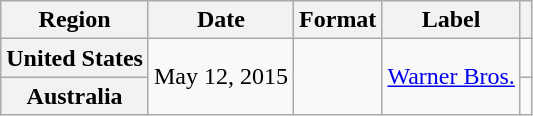<table class="wikitable plainrowheaders">
<tr>
<th scope="col">Region</th>
<th scope="col">Date</th>
<th scope="col">Format</th>
<th scope="col">Label</th>
<th scope="col"></th>
</tr>
<tr>
<th scope="row">United States</th>
<td rowspan="2">May 12, 2015</td>
<td rowspan="2"></td>
<td rowspan="2"><a href='#'>Warner Bros.</a></td>
<td></td>
</tr>
<tr>
<th scope="row">Australia</th>
<td></td>
</tr>
</table>
